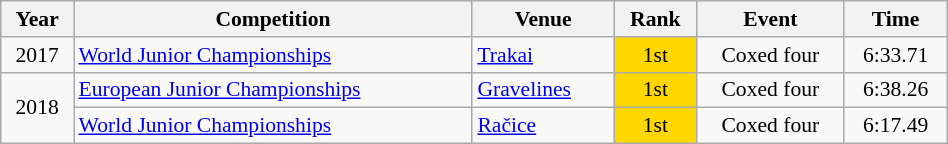<table class="wikitable" width=50% style="font-size:90%; text-align:center;">
<tr>
<th>Year</th>
<th>Competition</th>
<th>Venue</th>
<th>Rank</th>
<th>Event</th>
<th>Time</th>
</tr>
<tr>
<td>2017</td>
<td align=left><a href='#'>World Junior Championships</a></td>
<td align=left> <a href='#'>Trakai</a></td>
<td bgcolor=gold>1st</td>
<td>Coxed four</td>
<td>6:33.71</td>
</tr>
<tr>
<td rowspan=2>2018</td>
<td align=left><a href='#'>European Junior Championships</a></td>
<td align=left> <a href='#'>Gravelines</a></td>
<td bgcolor=gold>1st</td>
<td>Coxed four</td>
<td>6:38.26</td>
</tr>
<tr>
<td align=left><a href='#'>World Junior Championships</a></td>
<td align=left> <a href='#'>Račice</a></td>
<td bgcolor=gold>1st</td>
<td>Coxed four</td>
<td>6:17.49</td>
</tr>
</table>
